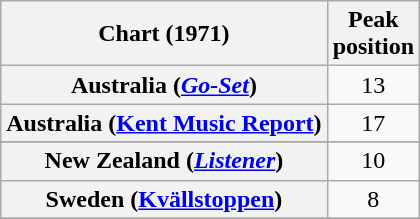<table class="wikitable sortable plainrowheaders" style="text-align:center">
<tr>
<th>Chart (1971)</th>
<th>Peak<br>position</th>
</tr>
<tr>
<th scope="row">Australia (<em><a href='#'>Go-Set</a></em>)</th>
<td>13</td>
</tr>
<tr>
<th scope="row">Australia (<a href='#'>Kent Music Report</a>)</th>
<td>17</td>
</tr>
<tr>
</tr>
<tr>
</tr>
<tr>
<th scope="row">New Zealand (<em><a href='#'>Listener</a></em>)</th>
<td>10</td>
</tr>
<tr>
<th scope="row">Sweden (<a href='#'>Kvällstoppen</a>)</th>
<td>8</td>
</tr>
<tr>
</tr>
</table>
